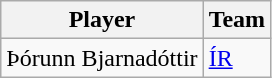<table class="wikitable">
<tr>
<th align="center">Player</th>
<th align="center">Team</th>
</tr>
<tr>
<td> Þórunn Bjarnadóttir</td>
<td><a href='#'>ÍR</a></td>
</tr>
</table>
